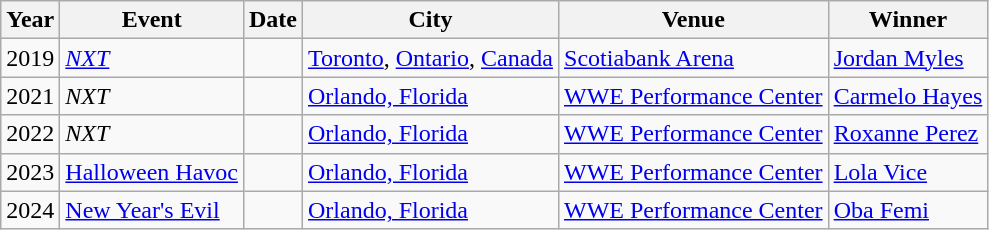<table class="wikitable">
<tr>
<th>Year</th>
<th>Event</th>
<th>Date</th>
<th>City</th>
<th>Venue</th>
<th>Winner</th>
</tr>
<tr>
<td>2019</td>
<td><em><a href='#'>NXT</a></em></td>
<td></td>
<td><a href='#'>Toronto</a>, <a href='#'>Ontario</a>, <a href='#'>Canada</a></td>
<td><a href='#'>Scotiabank Arena</a></td>
<td><a href='#'>Jordan Myles</a></td>
</tr>
<tr>
<td>2021</td>
<td><em>NXT</em></td>
<td></td>
<td><a href='#'>Orlando, Florida</a></td>
<td><a href='#'>WWE Performance Center</a></td>
<td><a href='#'>Carmelo Hayes</a></td>
</tr>
<tr>
<td>2022</td>
<td><em>NXT</em></td>
<td></td>
<td><a href='#'>Orlando, Florida</a></td>
<td><a href='#'>WWE Performance Center</a></td>
<td><a href='#'>Roxanne Perez</a></td>
</tr>
<tr>
<td>2023</td>
<td><a href='#'>Halloween Havoc</a></td>
<td></td>
<td><a href='#'>Orlando, Florida</a></td>
<td><a href='#'>WWE Performance Center</a></td>
<td><a href='#'>Lola Vice</a></td>
</tr>
<tr>
<td>2024</td>
<td><a href='#'>New Year's Evil</a></td>
<td></td>
<td><a href='#'>Orlando, Florida</a></td>
<td><a href='#'>WWE Performance Center</a></td>
<td><a href='#'>Oba Femi</a></td>
</tr>
</table>
